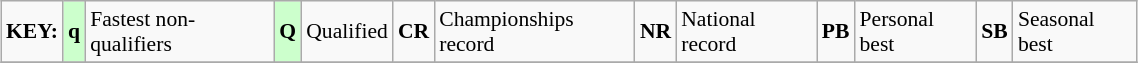<table class="wikitable" style="margin:0.5em auto; font-size:90%;position:relative;" width=60%>
<tr>
<td><strong>KEY:</strong></td>
<td bgcolor=ccffcc align=center><strong>q</strong></td>
<td>Fastest non-qualifiers</td>
<td bgcolor=ccffcc align=center><strong>Q</strong></td>
<td>Qualified</td>
<td align=center><strong>CR</strong></td>
<td>Championships record</td>
<td align=center><strong>NR</strong></td>
<td>National record</td>
<td align=center><strong>PB</strong></td>
<td>Personal best</td>
<td align=center><strong>SB</strong></td>
<td>Seasonal best</td>
</tr>
<tr>
</tr>
</table>
